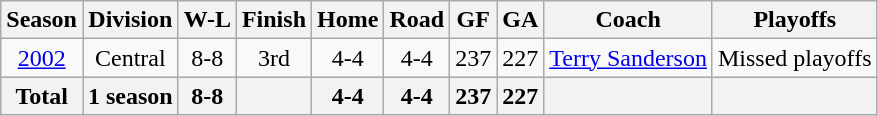<table class="wikitable">
<tr>
<th>Season</th>
<th>Division</th>
<th>W-L</th>
<th>Finish</th>
<th>Home</th>
<th>Road</th>
<th>GF</th>
<th>GA</th>
<th>Coach</th>
<th>Playoffs</th>
</tr>
<tr ALIGN=center>
<td><a href='#'>2002</a></td>
<td>Central</td>
<td>8-8</td>
<td>3rd</td>
<td>4-4</td>
<td>4-4</td>
<td>237</td>
<td>227</td>
<td><a href='#'>Terry Sanderson</a></td>
<td>Missed playoffs</td>
</tr>
<tr ALIGN=center bgcolor="#e0e0e0">
<th>Total</th>
<th>1 season</th>
<th>8-8</th>
<th> </th>
<th>4-4</th>
<th>4-4</th>
<th>237</th>
<th>227</th>
<th> </th>
<th> </th>
</tr>
</table>
